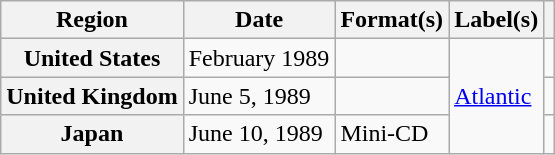<table class="wikitable plainrowheaders">
<tr>
<th scope="col">Region</th>
<th scope="col">Date</th>
<th scope="col">Format(s)</th>
<th scope="col">Label(s)</th>
<th scope="col"></th>
</tr>
<tr>
<th scope="row">United States</th>
<td>February 1989</td>
<td></td>
<td rowspan="3"><a href='#'>Atlantic</a></td>
</tr>
<tr>
<th scope="row">United Kingdom</th>
<td>June 5, 1989</td>
<td></td>
<td></td>
</tr>
<tr>
<th scope="row">Japan</th>
<td>June 10, 1989</td>
<td>Mini-CD</td>
<td></td>
</tr>
</table>
